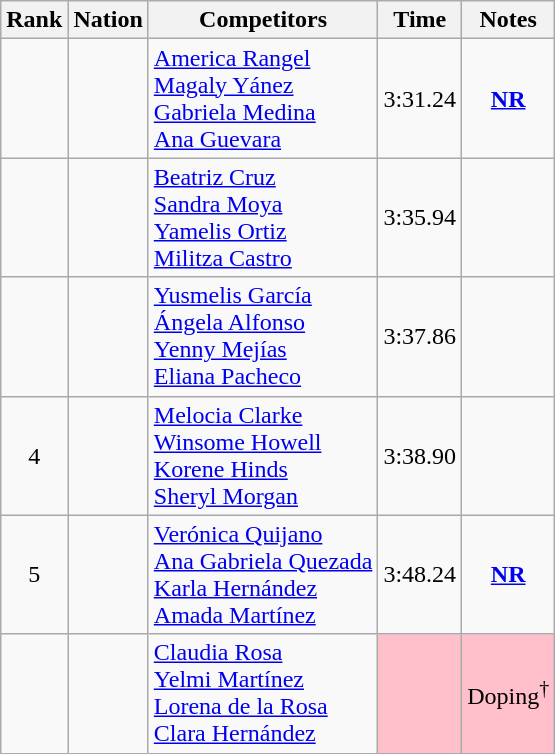<table class="wikitable sortable" style="text-align:center">
<tr>
<th>Rank</th>
<th>Nation</th>
<th>Competitors</th>
<th>Time</th>
<th>Notes</th>
</tr>
<tr>
<td></td>
<td align=left></td>
<td align=left><a href='#'>America Rangel</a><br><a href='#'>Magaly Yánez</a><br><a href='#'>Gabriela Medina</a><br><a href='#'>Ana Guevara</a><br></td>
<td>3:31.24</td>
<td><strong><a href='#'>NR</a></strong></td>
</tr>
<tr>
<td></td>
<td align=left></td>
<td align=left><a href='#'>Beatriz Cruz</a><br><a href='#'>Sandra Moya</a><br><a href='#'>Yamelis Ortiz</a><br><a href='#'>Militza Castro</a><br></td>
<td>3:35.94</td>
<td></td>
</tr>
<tr>
<td></td>
<td align=left></td>
<td align=left><a href='#'>Yusmelis García</a><br><a href='#'>Ángela Alfonso</a><br><a href='#'>Yenny Mejías</a><br><a href='#'>Eliana Pacheco</a><br></td>
<td>3:37.86</td>
<td></td>
</tr>
<tr>
<td>4</td>
<td align=left></td>
<td align=left><a href='#'>Melocia Clarke</a><br><a href='#'>Winsome Howell</a><br><a href='#'>Korene Hinds</a><br><a href='#'>Sheryl Morgan</a><br></td>
<td>3:38.90</td>
<td></td>
</tr>
<tr>
<td>5</td>
<td align=left></td>
<td align=left><a href='#'>Verónica Quijano</a><br><a href='#'>Ana Gabriela Quezada</a><br><a href='#'>Karla Hernández</a><br><a href='#'>Amada Martínez</a><br></td>
<td>3:48.24</td>
<td><strong><a href='#'>NR</a></strong></td>
</tr>
<tr>
<td></td>
<td align=left></td>
<td align=left><a href='#'>Claudia Rosa</a><br><a href='#'>Yelmi Martínez</a><br><a href='#'>Lorena de la Rosa</a><br><a href='#'>Clara Hernández</a><br></td>
<td bgcolor=pink></td>
<td bgcolor=pink>Doping<sup>†</sup></td>
</tr>
</table>
